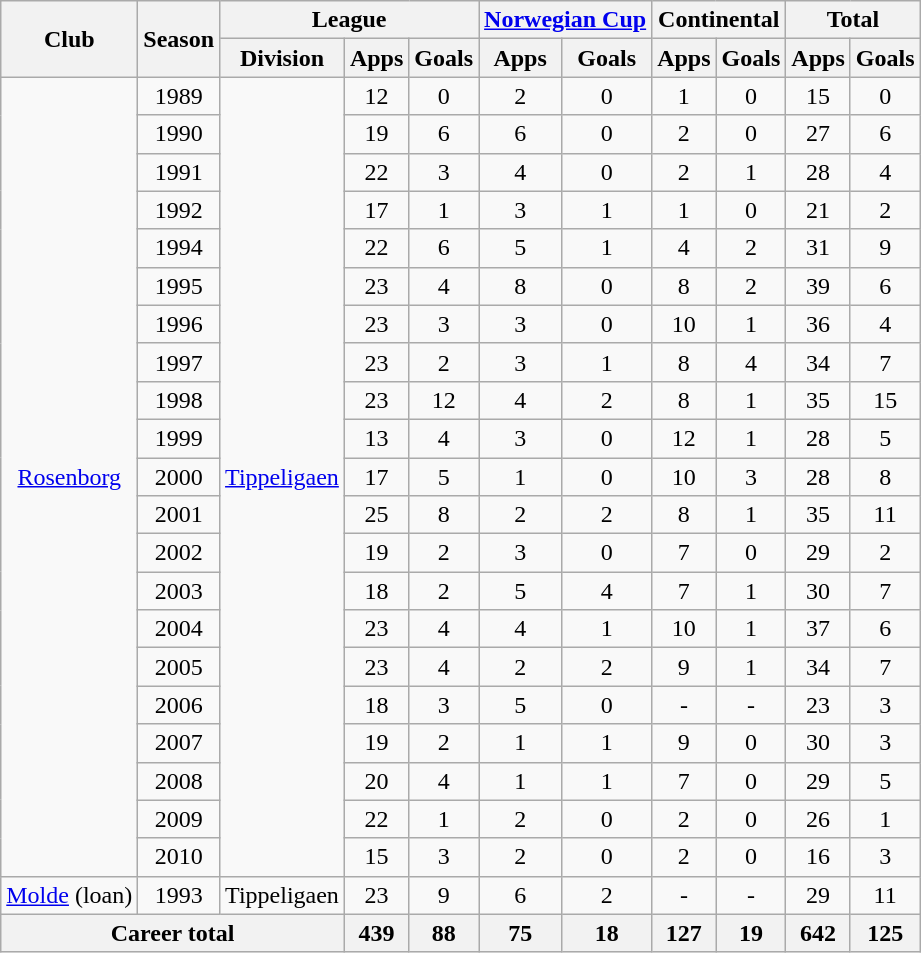<table class="wikitable" style="text-align:center">
<tr>
<th rowspan="2">Club</th>
<th rowspan="2">Season</th>
<th colspan="3">League</th>
<th colspan="2"><a href='#'>Norwegian Cup</a></th>
<th colspan="2">Continental</th>
<th colspan="2">Total</th>
</tr>
<tr>
<th>Division</th>
<th>Apps</th>
<th>Goals</th>
<th>Apps</th>
<th>Goals</th>
<th>Apps</th>
<th>Goals</th>
<th>Apps</th>
<th>Goals</th>
</tr>
<tr>
<td rowspan="21"><a href='#'>Rosenborg</a></td>
<td>1989</td>
<td rowspan="21"><a href='#'>Tippeligaen</a></td>
<td>12</td>
<td>0</td>
<td>2</td>
<td>0</td>
<td>1</td>
<td>0</td>
<td>15</td>
<td>0</td>
</tr>
<tr>
<td>1990</td>
<td>19</td>
<td>6</td>
<td>6</td>
<td>0</td>
<td>2</td>
<td>0</td>
<td>27</td>
<td>6</td>
</tr>
<tr>
<td>1991</td>
<td>22</td>
<td>3</td>
<td>4</td>
<td>0</td>
<td>2</td>
<td>1</td>
<td>28</td>
<td>4</td>
</tr>
<tr>
<td>1992</td>
<td>17</td>
<td>1</td>
<td>3</td>
<td>1</td>
<td>1</td>
<td>0</td>
<td>21</td>
<td>2</td>
</tr>
<tr>
<td>1994</td>
<td>22</td>
<td>6</td>
<td>5</td>
<td>1</td>
<td>4</td>
<td>2</td>
<td>31</td>
<td>9</td>
</tr>
<tr>
<td>1995</td>
<td>23</td>
<td>4</td>
<td>8</td>
<td>0</td>
<td>8</td>
<td>2</td>
<td>39</td>
<td>6</td>
</tr>
<tr>
<td>1996</td>
<td>23</td>
<td>3</td>
<td>3</td>
<td>0</td>
<td>10</td>
<td>1</td>
<td>36</td>
<td>4</td>
</tr>
<tr>
<td>1997</td>
<td>23</td>
<td>2</td>
<td>3</td>
<td>1</td>
<td>8</td>
<td>4</td>
<td>34</td>
<td>7</td>
</tr>
<tr>
<td>1998</td>
<td>23</td>
<td>12</td>
<td>4</td>
<td>2</td>
<td>8</td>
<td>1</td>
<td>35</td>
<td>15</td>
</tr>
<tr>
<td>1999</td>
<td>13</td>
<td>4</td>
<td>3</td>
<td>0</td>
<td>12</td>
<td>1</td>
<td>28</td>
<td>5</td>
</tr>
<tr>
<td>2000</td>
<td>17</td>
<td>5</td>
<td>1</td>
<td>0</td>
<td>10</td>
<td>3</td>
<td>28</td>
<td>8</td>
</tr>
<tr>
<td>2001</td>
<td>25</td>
<td>8</td>
<td>2</td>
<td>2</td>
<td>8</td>
<td>1</td>
<td>35</td>
<td>11</td>
</tr>
<tr>
<td>2002</td>
<td>19</td>
<td>2</td>
<td>3</td>
<td>0</td>
<td>7</td>
<td>0</td>
<td>29</td>
<td>2</td>
</tr>
<tr>
<td>2003</td>
<td>18</td>
<td>2</td>
<td>5</td>
<td>4</td>
<td>7</td>
<td>1</td>
<td>30</td>
<td>7</td>
</tr>
<tr>
<td>2004</td>
<td>23</td>
<td>4</td>
<td>4</td>
<td>1</td>
<td>10</td>
<td>1</td>
<td>37</td>
<td>6</td>
</tr>
<tr>
<td>2005</td>
<td>23</td>
<td>4</td>
<td>2</td>
<td>2</td>
<td>9</td>
<td>1</td>
<td>34</td>
<td>7</td>
</tr>
<tr>
<td>2006</td>
<td>18</td>
<td>3</td>
<td>5</td>
<td>0</td>
<td>-</td>
<td>-</td>
<td>23</td>
<td>3</td>
</tr>
<tr>
<td>2007</td>
<td>19</td>
<td>2</td>
<td>1</td>
<td>1</td>
<td>9</td>
<td>0</td>
<td>30</td>
<td>3</td>
</tr>
<tr>
<td>2008</td>
<td>20</td>
<td>4</td>
<td>1</td>
<td>1</td>
<td>7</td>
<td>0</td>
<td>29</td>
<td>5</td>
</tr>
<tr>
<td>2009</td>
<td>22</td>
<td>1</td>
<td>2</td>
<td>0</td>
<td>2</td>
<td>0</td>
<td>26</td>
<td>1</td>
</tr>
<tr>
<td>2010</td>
<td>15</td>
<td>3</td>
<td>2</td>
<td>0</td>
<td>2</td>
<td>0</td>
<td>16</td>
<td>3</td>
</tr>
<tr>
<td><a href='#'>Molde</a> (loan)</td>
<td>1993</td>
<td>Tippeligaen</td>
<td>23</td>
<td>9</td>
<td>6</td>
<td>2</td>
<td>-</td>
<td>-</td>
<td>29</td>
<td>11</td>
</tr>
<tr>
<th colspan="3">Career total</th>
<th>439</th>
<th>88</th>
<th>75</th>
<th>18</th>
<th>127</th>
<th>19</th>
<th>642</th>
<th>125</th>
</tr>
</table>
